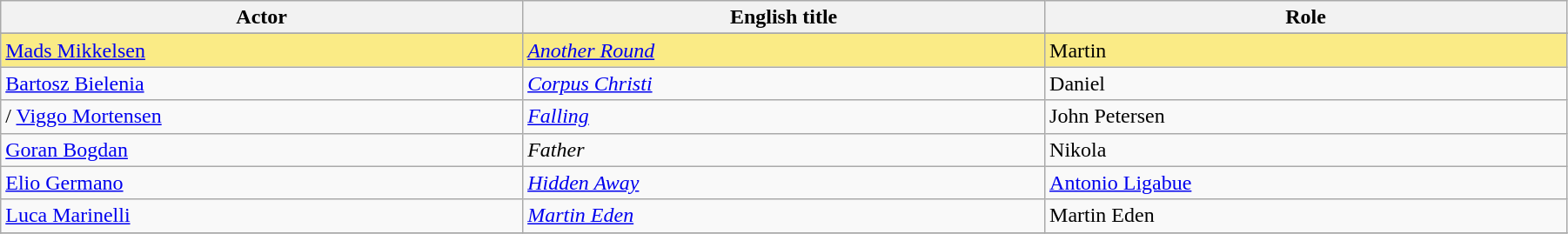<table class="wikitable" width="95%" cellpadding="5">
<tr>
<th width="18%">Actor</th>
<th width="18%">English title</th>
<th width="18%">Role</th>
</tr>
<tr>
</tr>
<tr style="background:#FAEB86">
<td> <a href='#'>Mads Mikkelsen</a></td>
<td><em><a href='#'>Another Round</a></em></td>
<td>Martin</td>
</tr>
<tr>
<td> <a href='#'>Bartosz Bielenia</a></td>
<td><em><a href='#'>Corpus Christi</a></em></td>
<td>Daniel</td>
</tr>
<tr>
<td> /  <a href='#'>Viggo Mortensen</a></td>
<td><em><a href='#'>Falling</a></em></td>
<td>John Petersen</td>
</tr>
<tr>
<td> <a href='#'>Goran Bogdan</a></td>
<td><em>Father</em></td>
<td>Nikola</td>
</tr>
<tr>
<td> <a href='#'>Elio Germano</a></td>
<td><em><a href='#'>Hidden Away</a></em></td>
<td><a href='#'>Antonio Ligabue</a></td>
</tr>
<tr>
<td> <a href='#'>Luca Marinelli</a></td>
<td><em><a href='#'>Martin Eden</a></em></td>
<td>Martin Eden</td>
</tr>
<tr>
</tr>
</table>
